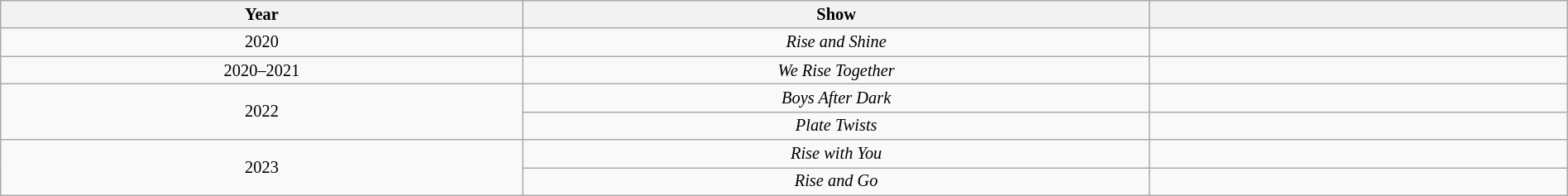<table class="wikitable sortable" style="font-size:85%; text-align:center; width:100%">
<tr>
<th scope="col" width="25%">Year</th>
<th scope="col" width="30%">Show</th>
<th scope="col" width="20%"></th>
</tr>
<tr>
<td>2020</td>
<td><em>Rise and Shine</em></td>
<td></td>
</tr>
<tr>
<td>2020–2021</td>
<td><em>We Rise Together</em></td>
<td></td>
</tr>
<tr>
<td rowspan="2">2022</td>
<td><em>Boys After Dark</em></td>
<td></td>
</tr>
<tr>
<td><em>Plate Twists</em></td>
<td></td>
</tr>
<tr>
<td rowspan="2">2023</td>
<td><em>Rise with You</em></td>
<td></td>
</tr>
<tr>
<td><em>Rise and Go</em></td>
<td></td>
</tr>
</table>
